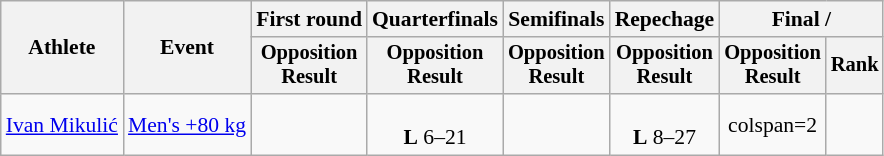<table class="wikitable" style="font-size:90%;">
<tr>
<th rowspan=2>Athlete</th>
<th rowspan=2>Event</th>
<th>First round</th>
<th>Quarterfinals</th>
<th>Semifinals</th>
<th>Repechage</th>
<th colspan=2>Final / </th>
</tr>
<tr style="font-size:95%">
<th>Opposition<br>Result</th>
<th>Opposition<br>Result</th>
<th>Opposition<br>Result</th>
<th>Opposition<br>Result</th>
<th>Opposition<br>Result</th>
<th>Rank</th>
</tr>
<tr align=center>
<td align=left><a href='#'>Ivan Mikulić</a></td>
<td align=left><a href='#'>Men's +80 kg</a></td>
<td></td>
<td><br><strong>L</strong> 6–21</td>
<td></td>
<td><br><strong>L</strong> 8–27</td>
<td>colspan=2 </td>
</tr>
</table>
